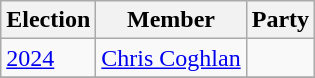<table class="wikitable">
<tr>
<th>Election</th>
<th>Member</th>
<th colspan="2">Party</th>
</tr>
<tr>
<td><a href='#'>2024</a></td>
<td><a href='#'>Chris Coghlan</a></td>
<td></td>
</tr>
<tr>
</tr>
</table>
